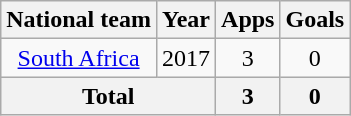<table class="wikitable" style="text-align:center">
<tr>
<th>National team</th>
<th>Year</th>
<th>Apps</th>
<th>Goals</th>
</tr>
<tr>
<td rowspan="1"><a href='#'>South Africa</a></td>
<td>2017</td>
<td>3</td>
<td>0</td>
</tr>
<tr>
<th colspan=2>Total</th>
<th>3</th>
<th>0</th>
</tr>
</table>
